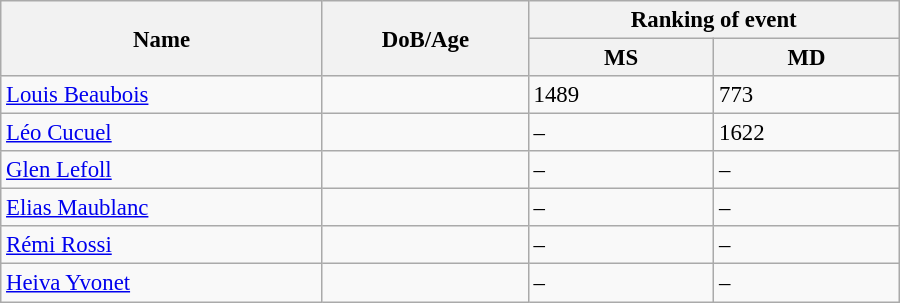<table class="wikitable"  style="width:600px; font-size:95%;">
<tr>
<th align="left" rowspan="2">Name</th>
<th align="left" rowspan="2">DoB/Age</th>
<th align="center" colspan="2">Ranking of event</th>
</tr>
<tr>
<th align="center">MS</th>
<th align="center">MD</th>
</tr>
<tr>
<td align="left"><a href='#'>Louis Beaubois</a></td>
<td align="left"></td>
<td>1489</td>
<td>773</td>
</tr>
<tr>
<td align="left"><a href='#'>Léo Cucuel</a></td>
<td align="left"></td>
<td>–</td>
<td>1622</td>
</tr>
<tr>
<td align="left"><a href='#'>Glen Lefoll</a></td>
<td align="left"></td>
<td>–</td>
<td>–</td>
</tr>
<tr>
<td align="left"><a href='#'>Elias Maublanc</a></td>
<td align="left"></td>
<td>–</td>
<td>–</td>
</tr>
<tr>
<td align="left"><a href='#'>Rémi Rossi</a></td>
<td align="left"></td>
<td>–</td>
<td>–</td>
</tr>
<tr>
<td align="left"><a href='#'>Heiva Yvonet</a></td>
<td align="left"></td>
<td>–</td>
<td>–</td>
</tr>
</table>
